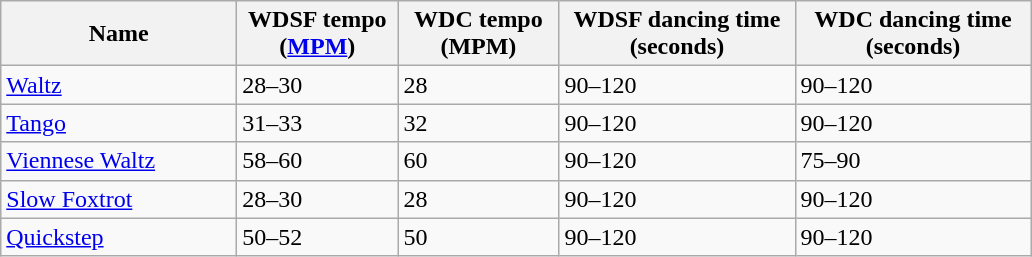<table class="wikitable">
<tr>
<th width="150">Name</th>
<th width="100">WDSF tempo (<a href='#'>MPM</a>)</th>
<th width="100">WDC tempo (MPM)</th>
<th width="150">WDSF dancing time (seconds)</th>
<th width="150">WDC dancing time (seconds)</th>
</tr>
<tr>
<td><a href='#'>Waltz</a></td>
<td>28–30</td>
<td>28</td>
<td>90–120</td>
<td>90–120</td>
</tr>
<tr>
<td><a href='#'>Tango</a></td>
<td>31–33</td>
<td>32</td>
<td>90–120</td>
<td>90–120</td>
</tr>
<tr>
<td><a href='#'>Viennese Waltz</a></td>
<td>58–60</td>
<td>60</td>
<td>90–120</td>
<td>75–90</td>
</tr>
<tr>
<td><a href='#'>Slow Foxtrot</a></td>
<td>28–30</td>
<td>28</td>
<td>90–120</td>
<td>90–120</td>
</tr>
<tr>
<td><a href='#'>Quickstep</a></td>
<td>50–52</td>
<td>50</td>
<td>90–120</td>
<td>90–120</td>
</tr>
</table>
